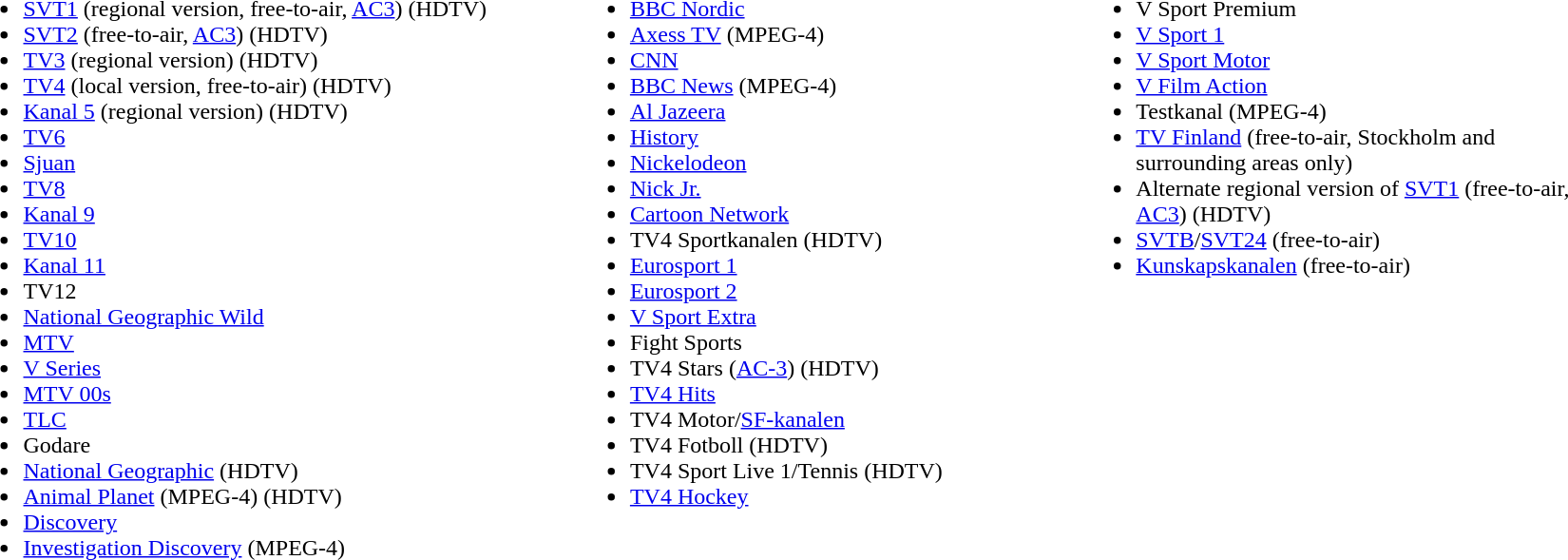<table width="90%">
<tr valign=top>
<td width="30%"><br><ul><li><a href='#'>SVT1</a> (regional version, free-to-air, <a href='#'>AC3</a>) (HDTV)</li><li><a href='#'>SVT2</a> (free-to-air, <a href='#'>AC3</a>) (HDTV)</li><li><a href='#'>TV3</a> (regional version) (HDTV)</li><li><a href='#'>TV4</a> (local version, free-to-air) (HDTV)</li><li><a href='#'>Kanal 5</a> (regional version) (HDTV)</li><li><a href='#'>TV6</a></li><li><a href='#'>Sjuan</a></li><li><a href='#'>TV8</a></li><li><a href='#'>Kanal 9</a></li><li><a href='#'>TV10</a></li><li><a href='#'>Kanal 11</a></li><li>TV12</li><li><a href='#'>National Geographic Wild</a></li><li><a href='#'>MTV</a></li><li><a href='#'>V Series</a></li><li><a href='#'>MTV 00s</a></li><li><a href='#'>TLC</a></li><li>Godare</li><li><a href='#'>National Geographic</a> (HDTV)</li><li><a href='#'>Animal Planet</a> (MPEG-4) (HDTV)</li><li><a href='#'>Discovery</a></li><li><a href='#'>Investigation Discovery</a> (MPEG-4)</li></ul></td>
<td width="25%"><br><ul><li><a href='#'>BBC Nordic</a></li><li><a href='#'>Axess TV</a> (MPEG-4)</li><li><a href='#'>CNN</a></li><li><a href='#'>BBC News</a> (MPEG-4)</li><li><a href='#'>Al Jazeera</a></li><li><a href='#'>History</a></li><li><a href='#'>Nickelodeon</a></li><li><a href='#'>Nick Jr.</a></li><li><a href='#'>Cartoon Network</a></li><li>TV4 Sportkanalen (HDTV)</li><li><a href='#'>Eurosport 1</a></li><li><a href='#'>Eurosport 2</a></li><li><a href='#'>V Sport Extra</a></li><li>Fight Sports</li><li>TV4 Stars (<a href='#'>AC-3</a>) (HDTV)</li><li><a href='#'>TV4 Hits</a></li><li>TV4 Motor/<a href='#'>SF-kanalen</a></li><li>TV4 Fotboll (HDTV)</li><li>TV4 Sport Live 1/Tennis (HDTV)</li><li><a href='#'>TV4 Hockey</a></li></ul></td>
<td width="25%"><br><ul><li>V Sport Premium</li><li><a href='#'>V Sport 1</a></li><li><a href='#'>V Sport Motor</a></li><li><a href='#'>V Film Action</a></li><li>Testkanal (MPEG-4)</li><li><a href='#'>TV Finland</a> (free-to-air, Stockholm and surrounding areas only)</li><li>Alternate regional version of <a href='#'>SVT1</a> (free-to-air, <a href='#'>AC3</a>) (HDTV)</li><li><a href='#'>SVTB</a>/<a href='#'>SVT24</a> (free-to-air)</li><li><a href='#'>Kunskapskanalen</a> (free-to-air)</li></ul></td>
</tr>
</table>
